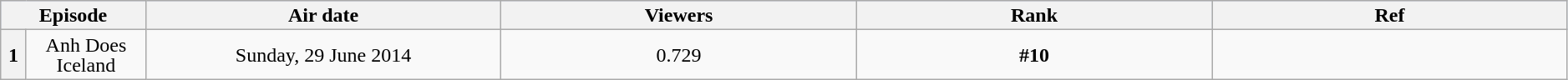<table class="wikitable plainrowheaders" style="text-align:center; line-height:16px; width:99%;">
<tr style="background:#C1D8FF;">
<th colspan="2" width=2%>Episode</th>
<th width=8%>Air date</th>
<th width=8%>Viewers</th>
<th width=8%>Rank</th>
<th width=8%>Ref</th>
</tr>
<tr>
<th>1</th>
<td>Anh Does Iceland</td>
<td>Sunday, 29 June 2014</td>
<td>0.729</td>
<td><strong>#10</strong></td>
<td></td>
</tr>
</table>
